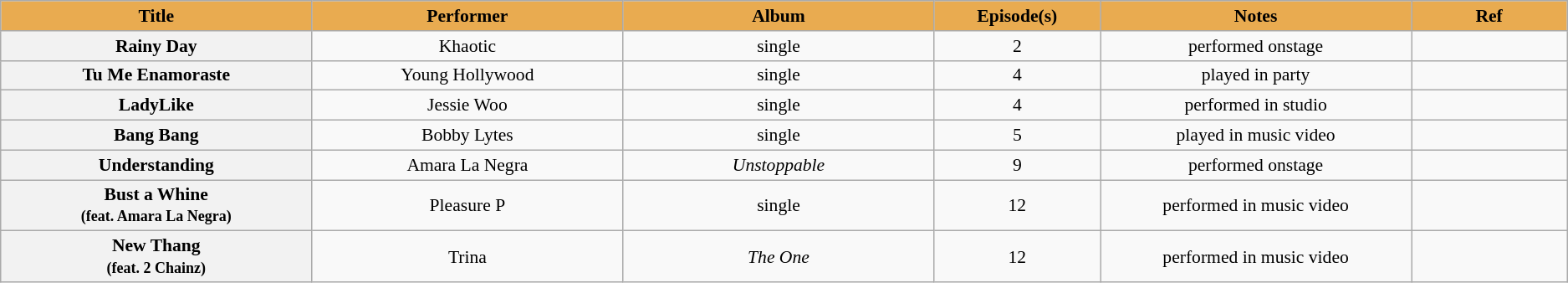<table class="wikitable sortable" style="font-size:90%; text-align: center">
<tr>
<th scope="col"  style="background:#e9ab50; color:#000; width:10%;">Title</th>
<th scope="col"  style="background:#e9ab50; color:#000; width:10%;">Performer</th>
<th scope="col"  style="background:#e9ab50; color:#000; width:10%;">Album</th>
<th scope="col"  style="background:#e9ab50; color:#000; width:5%;">Episode(s)</th>
<th scope="col"  style="background:#e9ab50; color:#000; width:10%;">Notes</th>
<th scope="col"  style="background:#e9ab50; color:#000; width:5%;">Ref</th>
</tr>
<tr>
<th scope="row">Rainy Day</th>
<td>Khaotic</td>
<td>single</td>
<td>2</td>
<td>performed onstage</td>
<td style="text-align:center;"></td>
</tr>
<tr>
<th scope="row">Tu Me Enamoraste</th>
<td>Young Hollywood</td>
<td>single</td>
<td>4</td>
<td>played in party</td>
<td style="text-align:center;"></td>
</tr>
<tr>
<th scope="row">LadyLike</th>
<td>Jessie Woo</td>
<td>single</td>
<td>4</td>
<td>performed in studio</td>
<td style="text-align:center;"></td>
</tr>
<tr>
<th scope="row">Bang Bang</th>
<td>Bobby Lytes</td>
<td>single</td>
<td>5</td>
<td>played in music video</td>
<td style="text-align:center;"></td>
</tr>
<tr>
<th scope="row">Understanding</th>
<td>Amara La Negra</td>
<td><em>Unstoppable</em></td>
<td>9</td>
<td>performed onstage</td>
<td style="text-align:center;"></td>
</tr>
<tr>
<th scope="row">Bust a Whine <br><small>(feat. Amara La Negra)</small></th>
<td>Pleasure P</td>
<td>single</td>
<td>12</td>
<td>performed in music video</td>
<td style="text-align:center;"></td>
</tr>
<tr>
<th scope="row">New Thang <br><small>(feat. 2 Chainz)</small></th>
<td>Trina</td>
<td><em>The One</em></td>
<td>12</td>
<td>performed in music video</td>
<td style="text-align:center;"></td>
</tr>
</table>
